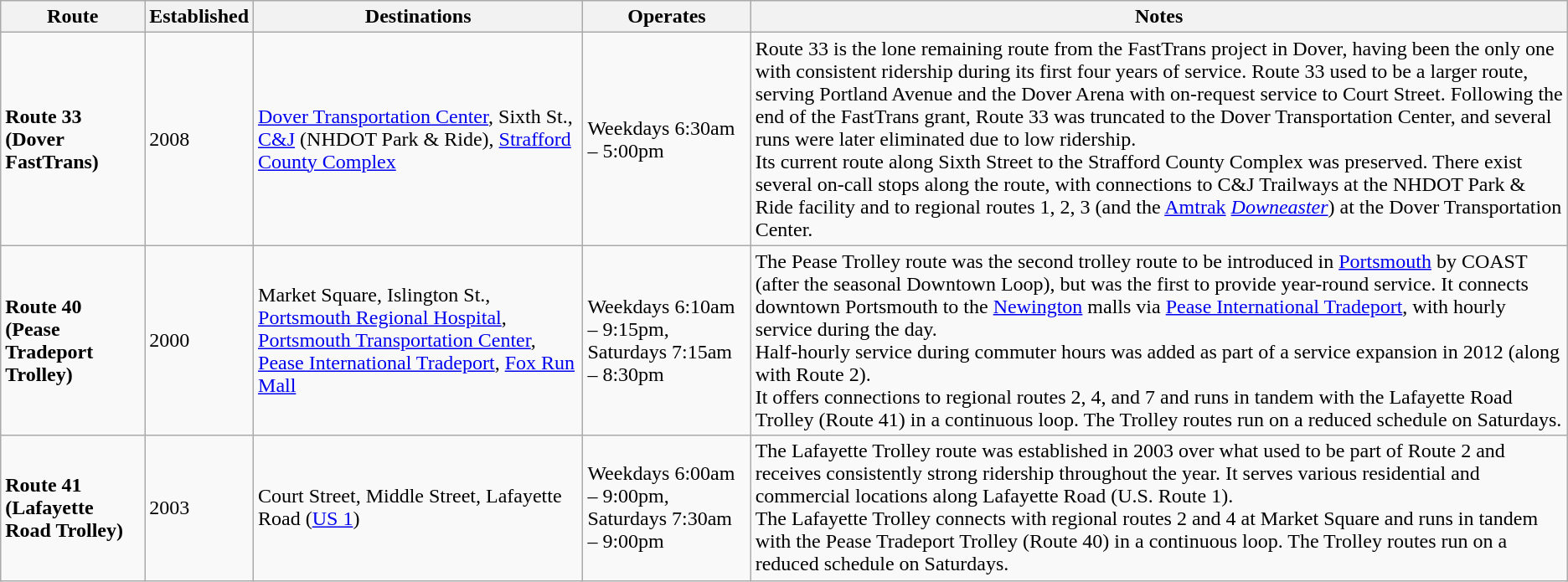<table class="sortable wikitable">
<tr>
<th><strong>Route</strong></th>
<th><strong>Established</strong></th>
<th><strong>Destinations</strong></th>
<th><strong>Operates</strong></th>
<th><strong>Notes</strong></th>
</tr>
<tr>
<td><strong>Route 33 (Dover FastTrans)</strong></td>
<td>2008</td>
<td><a href='#'>Dover Transportation Center</a>, Sixth St., <a href='#'>C&J</a> (NHDOT Park & Ride), <a href='#'>Strafford County Complex</a></td>
<td>Weekdays 6:30am – 5:00pm</td>
<td>Route 33 is the lone remaining route from the FastTrans project in Dover, having been the only one with consistent ridership during its first four years of service. Route 33 used to be a larger route, serving Portland Avenue and the Dover Arena with on-request service to Court Street. Following the end of the FastTrans grant, Route 33 was truncated to the Dover Transportation Center, and several runs were later eliminated due to low ridership.<br>Its current route along Sixth Street to the Strafford County Complex was preserved. There exist several on-call stops along the route, with connections to C&J Trailways at the NHDOT Park & Ride facility and to regional routes 1, 2, 3 (and the <a href='#'>Amtrak</a> <em><a href='#'>Downeaster</a></em>) at the Dover Transportation Center.</td>
</tr>
<tr>
<td><strong>Route 40 (Pease Tradeport Trolley)</strong></td>
<td>2000</td>
<td>Market Square, Islington St., <a href='#'>Portsmouth Regional Hospital</a>, <a href='#'>Portsmouth Transportation Center</a>, <a href='#'>Pease International Tradeport</a>, <a href='#'>Fox Run Mall</a></td>
<td>Weekdays 6:10am – 9:15pm, Saturdays 7:15am – 8:30pm</td>
<td>The Pease Trolley route was the second trolley route to be introduced in <a href='#'>Portsmouth</a> by COAST (after the seasonal Downtown Loop), but was the first to provide year-round service. It connects downtown Portsmouth to the <a href='#'>Newington</a> malls via <a href='#'>Pease International Tradeport</a>, with hourly service during the day.<br>Half-hourly service during commuter hours was added as part of a service expansion in 2012 (along with Route 2).<br>It offers connections to regional routes 2, 4, and 7 and runs in tandem with the Lafayette Road Trolley (Route 41) in a continuous loop.  The Trolley routes run on a reduced schedule on Saturdays.</td>
</tr>
<tr>
<td><strong>Route 41 (Lafayette Road Trolley)</strong></td>
<td>2003</td>
<td>Court Street, Middle Street, Lafayette Road (<a href='#'>US 1</a>)</td>
<td>Weekdays 6:00am – 9:00pm, Saturdays 7:30am – 9:00pm</td>
<td>The Lafayette Trolley route was established in 2003 over what used to be part of Route 2 and receives consistently strong ridership throughout the year.  It serves various residential and commercial locations along Lafayette Road (U.S. Route 1).<br>The Lafayette Trolley connects with regional routes 2 and 4 at Market Square and runs in tandem with the Pease Tradeport Trolley (Route 40) in a continuous loop. The Trolley routes run on a reduced schedule on Saturdays.</td>
</tr>
</table>
